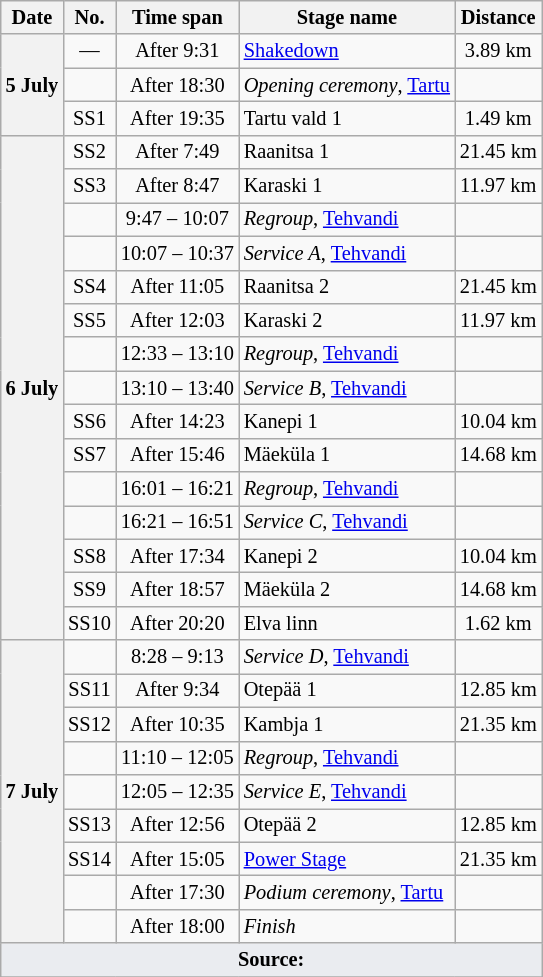<table class="wikitable" style="font-size: 85%;">
<tr>
<th>Date</th>
<th>No.</th>
<th>Time span</th>
<th>Stage name</th>
<th>Distance</th>
</tr>
<tr>
<th rowspan="3">5 July</th>
<td align="center">—</td>
<td align="center">After 9:31</td>
<td><a href='#'>Shakedown</a></td>
<td align="center">3.89 km</td>
</tr>
<tr>
<td align="center"></td>
<td align="center">After 18:30</td>
<td><em>Opening ceremony</em>, <a href='#'>Tartu</a></td>
<td></td>
</tr>
<tr>
<td align="center">SS1</td>
<td align="center">After 19:35</td>
<td>Tartu vald 1</td>
<td align="center">1.49 km</td>
</tr>
<tr>
<th rowspan="15">6 July</th>
<td align="center">SS2</td>
<td align="center">After 7:49</td>
<td>Raanitsa 1</td>
<td align="center">21.45 km</td>
</tr>
<tr>
<td align="center">SS3</td>
<td align="center">After 8:47</td>
<td>Karaski 1</td>
<td align="center">11.97 km</td>
</tr>
<tr>
<td align="center"></td>
<td align="center">9:47 – 10:07</td>
<td><em>Regroup</em>, <a href='#'>Tehvandi</a></td>
<td></td>
</tr>
<tr>
<td align="center"></td>
<td align="center">10:07 – 10:37</td>
<td><em>Service A</em>, <a href='#'>Tehvandi</a></td>
<td></td>
</tr>
<tr>
<td align="center">SS4</td>
<td align="center">After 11:05</td>
<td>Raanitsa 2</td>
<td align="center">21.45 km</td>
</tr>
<tr>
<td align="center">SS5</td>
<td align="center">After 12:03</td>
<td>Karaski 2</td>
<td align="center">11.97 km</td>
</tr>
<tr>
<td align="center"></td>
<td align="center">12:33 – 13:10</td>
<td><em>Regroup</em>, <a href='#'>Tehvandi</a></td>
<td></td>
</tr>
<tr>
<td align="center"></td>
<td align="center">13:10 – 13:40</td>
<td><em>Service B</em>, <a href='#'>Tehvandi</a></td>
<td></td>
</tr>
<tr>
<td align="center">SS6</td>
<td align="center">After 14:23</td>
<td>Kanepi 1</td>
<td align="center">10.04 km</td>
</tr>
<tr>
<td align="center">SS7</td>
<td align="center">After 15:46</td>
<td>Mäeküla 1</td>
<td align="center">14.68 km</td>
</tr>
<tr>
<td align="center"></td>
<td align="center">16:01 – 16:21</td>
<td><em>Regroup</em>, <a href='#'>Tehvandi</a></td>
<td></td>
</tr>
<tr>
<td align="center"></td>
<td align="center">16:21 – 16:51</td>
<td><em>Service C</em>, <a href='#'>Tehvandi</a></td>
<td></td>
</tr>
<tr>
<td align="center">SS8</td>
<td align="center">After 17:34</td>
<td>Kanepi 2</td>
<td align="center">10.04 km</td>
</tr>
<tr>
<td align="center">SS9</td>
<td align="center">After 18:57</td>
<td>Mäeküla 2</td>
<td align="center">14.68 km</td>
</tr>
<tr>
<td align="center">SS10</td>
<td align="center">After 20:20</td>
<td>Elva linn</td>
<td align="center">1.62 km</td>
</tr>
<tr>
<th rowspan="9">7 July</th>
<td align="center"></td>
<td align="center">8:28 – 9:13</td>
<td><em>Service D</em>, <a href='#'>Tehvandi</a></td>
<td></td>
</tr>
<tr>
<td align="center">SS11</td>
<td align="center">After 9:34</td>
<td>Otepää 1</td>
<td align="center">12.85 km</td>
</tr>
<tr>
<td align="center">SS12</td>
<td align="center">After 10:35</td>
<td>Kambja 1</td>
<td align="center">21.35 km</td>
</tr>
<tr>
<td align="center"></td>
<td align="center">11:10 – 12:05</td>
<td><em>Regroup</em>, <a href='#'>Tehvandi</a></td>
<td></td>
</tr>
<tr>
<td align="center"></td>
<td align="center">12:05 – 12:35</td>
<td><em>Service E</em>, <a href='#'>Tehvandi</a></td>
<td></td>
</tr>
<tr>
<td align="center">SS13</td>
<td align="center">After 12:56</td>
<td>Otepää 2</td>
<td align="center">12.85 km</td>
</tr>
<tr>
<td align="center">SS14</td>
<td align="center">After 15:05</td>
<td><a href='#'>Power Stage</a></td>
<td align="center">21.35 km</td>
</tr>
<tr>
<td align="center"></td>
<td align="center">After 17:30</td>
<td><em>Podium ceremony</em>, <a href='#'>Tartu</a></td>
<td></td>
</tr>
<tr>
<td align="center"></td>
<td align="center">After 18:00</td>
<td><em>Finish</em></td>
<td></td>
</tr>
<tr>
<td colspan="5" style="background-color:#EAECF0;text-align:center"><strong>Source:</strong></td>
</tr>
<tr>
</tr>
</table>
